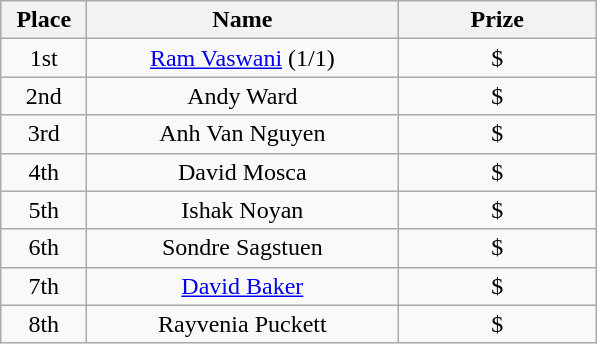<table class="wikitable" style="text-align:center">
<tr>
<th width="50">Place</th>
<th width="200">Name</th>
<th width="125">Prize</th>
</tr>
<tr>
<td>1st</td>
<td><a href='#'>Ram Vaswani</a> (1/1)</td>
<td>$</td>
</tr>
<tr>
<td>2nd</td>
<td>Andy Ward</td>
<td>$</td>
</tr>
<tr>
<td>3rd</td>
<td>Anh Van Nguyen</td>
<td>$</td>
</tr>
<tr>
<td>4th</td>
<td>David Mosca</td>
<td>$</td>
</tr>
<tr>
<td>5th</td>
<td>Ishak Noyan</td>
<td>$</td>
</tr>
<tr>
<td>6th</td>
<td>Sondre Sagstuen</td>
<td>$</td>
</tr>
<tr>
<td>7th</td>
<td><a href='#'>David Baker</a></td>
<td>$</td>
</tr>
<tr>
<td>8th</td>
<td>Rayvenia Puckett</td>
<td>$</td>
</tr>
</table>
